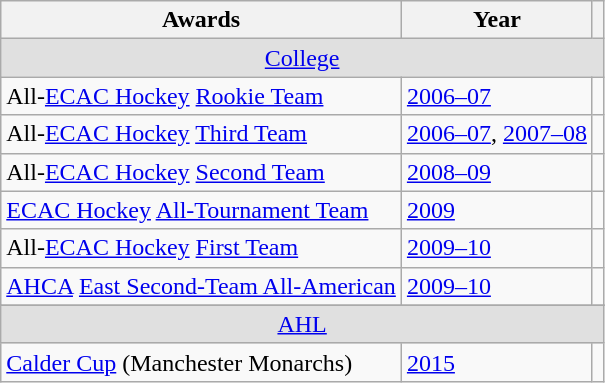<table class="wikitable">
<tr>
<th>Awards</th>
<th>Year</th>
<th></th>
</tr>
<tr ALIGN="center" bgcolor="#e0e0e0">
<td colspan="3"><a href='#'>College</a></td>
</tr>
<tr>
<td>All-<a href='#'>ECAC Hockey</a> <a href='#'>Rookie Team</a></td>
<td><a href='#'>2006–07</a></td>
<td></td>
</tr>
<tr>
<td>All-<a href='#'>ECAC Hockey</a> <a href='#'>Third Team</a></td>
<td><a href='#'>2006–07</a>, <a href='#'>2007–08</a></td>
<td></td>
</tr>
<tr>
<td>All-<a href='#'>ECAC Hockey</a> <a href='#'>Second Team</a></td>
<td><a href='#'>2008–09</a></td>
<td></td>
</tr>
<tr>
<td><a href='#'>ECAC Hockey</a> <a href='#'>All-Tournament Team</a></td>
<td><a href='#'>2009</a></td>
<td></td>
</tr>
<tr>
<td>All-<a href='#'>ECAC Hockey</a> <a href='#'>First Team</a></td>
<td><a href='#'>2009–10</a></td>
<td></td>
</tr>
<tr>
<td><a href='#'>AHCA</a> <a href='#'>East Second-Team All-American</a></td>
<td><a href='#'>2009–10</a></td>
<td></td>
</tr>
<tr>
</tr>
<tr ALIGN="center" bgcolor="#e0e0e0">
<td colspan="3"><a href='#'>AHL</a></td>
</tr>
<tr>
<td><a href='#'>Calder Cup</a> (Manchester Monarchs)</td>
<td><a href='#'>2015</a></td>
<td></td>
</tr>
</table>
